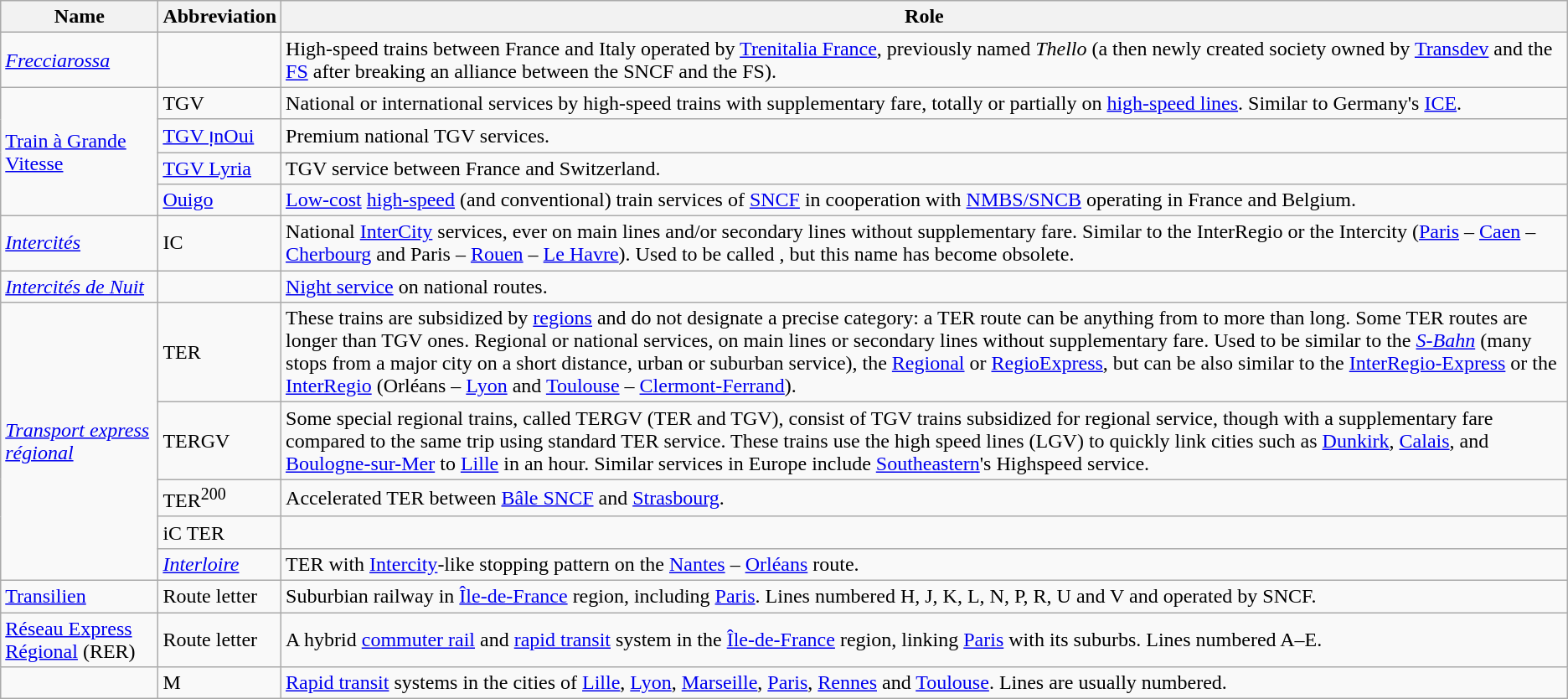<table class="wikitable">
<tr>
<th>Name</th>
<th>Abbreviation</th>
<th>Role</th>
</tr>
<tr>
<td><em><a href='#'>Frecciarossa</a></em></td>
<td></td>
<td>High-speed trains between France and Italy operated by <a href='#'>Trenitalia France</a>, previously named <em>Thello</em> (a then newly created society owned by <a href='#'>Transdev</a> and the <a href='#'>FS</a> after breaking an alliance between the SNCF and the FS).</td>
</tr>
<tr>
<td rowspan=4><a href='#'>Train à Grande Vitesse</a></td>
<td>TGV</td>
<td>National or international services by high-speed trains with supplementary fare, totally or partially on <a href='#'>high-speed lines</a>. Similar to Germany's <a href='#'>ICE</a>.</td>
</tr>
<tr>
<td><a href='#'>TGV ı̣nOui</a></td>
<td>Premium national TGV services.</td>
</tr>
<tr>
<td><a href='#'>TGV Lyria</a></td>
<td>TGV service between France and Switzerland.</td>
</tr>
<tr>
<td><a href='#'>Ouigo</a></td>
<td><a href='#'>Low-cost</a> <a href='#'>high-speed</a> (and conventional) train services of <a href='#'>SNCF</a> in cooperation with <a href='#'>NMBS/SNCB</a> operating in France and Belgium.</td>
</tr>
<tr>
<td><em><a href='#'>Intercités</a></em></td>
<td>IC</td>
<td>National <a href='#'>InterCity</a> services, ever on main lines and/or secondary lines without supplementary fare. Similar to the InterRegio or the Intercity (<a href='#'>Paris</a> – <a href='#'>Caen</a> – <a href='#'>Cherbourg</a> and Paris – <a href='#'>Rouen</a> – <a href='#'>Le Havre</a>). Used to be called , but this name has become obsolete.</td>
</tr>
<tr>
<td><em><a href='#'>Intercités de Nuit</a></em></td>
<td></td>
<td><a href='#'>Night service</a> on national routes.</td>
</tr>
<tr>
<td rowspan=5><em><a href='#'>Transport express régional</a></em></td>
<td>TER</td>
<td>These trains are subsidized by <a href='#'>regions</a> and do not designate a precise category: a TER route can be anything from  to more than  long. Some TER routes are longer than TGV ones. Regional or national services, on main lines or secondary lines without supplementary fare. Used to be similar to the <em><a href='#'>S-Bahn</a></em> (many stops from a major city on a short distance, urban or suburban service), the <a href='#'>Regional</a> or <a href='#'>RegioExpress</a>, but can be also similar to the <a href='#'>InterRegio-Express</a> or the <a href='#'>InterRegio</a> (Orléans – <a href='#'>Lyon</a> and <a href='#'>Toulouse</a> – <a href='#'>Clermont-Ferrand</a>).</td>
</tr>
<tr>
<td>TERGV</td>
<td>Some special regional trains, called TERGV (TER and TGV), consist of TGV trains subsidized for regional service, though with a supplementary fare compared to the same trip using standard TER service. These trains use the high speed lines (LGV) to quickly link cities such as <a href='#'>Dunkirk</a>, <a href='#'>Calais</a>, and <a href='#'>Boulogne-sur-Mer</a> to <a href='#'>Lille</a> in an hour. Similar services in Europe include <a href='#'>Southeastern</a>'s Highspeed service.</td>
</tr>
<tr>
<td>TER<sup>200</sup></td>
<td>Accelerated TER between <a href='#'>Bâle SNCF</a> and <a href='#'>Strasbourg</a>.</td>
</tr>
<tr>
<td>iC TER</td>
<td></td>
</tr>
<tr>
<td><em><a href='#'>Interloire</a></em></td>
<td>TER with <a href='#'>Intercity</a>-like stopping pattern on the <a href='#'>Nantes</a> – <a href='#'>Orléans</a> route.</td>
</tr>
<tr>
<td><a href='#'>Transilien</a></td>
<td>Route letter</td>
<td>Suburbian railway in  <a href='#'>Île-de-France</a> region, including <a href='#'>Paris</a>. Lines numbered H, J, K, L, N, P, R, U and V and operated by SNCF.</td>
</tr>
<tr>
<td><a href='#'>Réseau Express Régional</a> (RER)</td>
<td>Route letter</td>
<td>A hybrid <a href='#'>commuter rail</a> and <a href='#'>rapid transit</a> system in the <a href='#'>Île-de-France</a> region, linking <a href='#'>Paris</a> with its suburbs. Lines numbered A–E.</td>
</tr>
<tr>
<td></td>
<td>M</td>
<td><a href='#'>Rapid transit</a> systems in the cities of <a href='#'>Lille</a>, <a href='#'>Lyon</a>, <a href='#'>Marseille</a>, <a href='#'>Paris</a>, <a href='#'>Rennes</a> and <a href='#'>Toulouse</a>. Lines are usually numbered.</td>
</tr>
</table>
